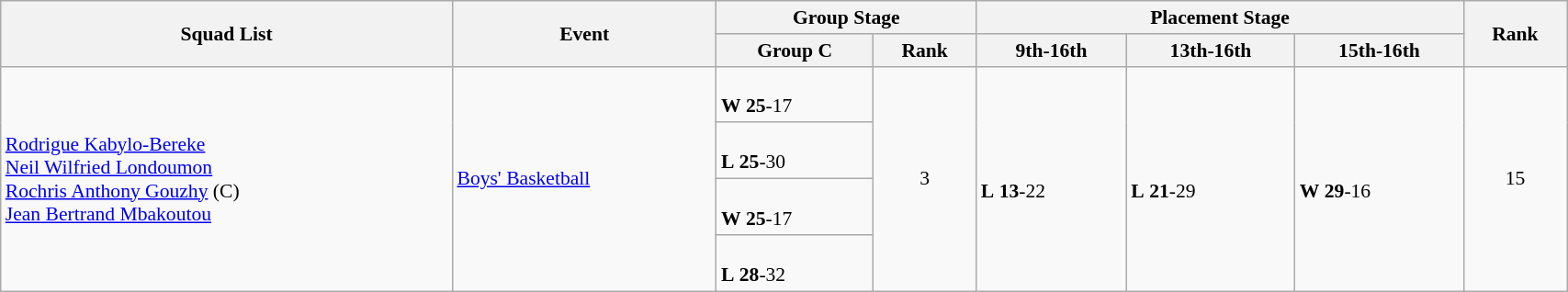<table class="wikitable" width="90%" style="text-align:left; font-size:90%">
<tr>
<th rowspan="2">Squad List</th>
<th rowspan="2">Event</th>
<th colspan="2">Group Stage</th>
<th colspan="3">Placement Stage</th>
<th rowspan="2">Rank</th>
</tr>
<tr>
<th>Group C</th>
<th>Rank</th>
<th>9th-16th</th>
<th>13th-16th</th>
<th>15th-16th</th>
</tr>
<tr>
<td rowspan="4"><a href='#'>Rodrigue Kabylo-Bereke</a><br><a href='#'>Neil Wilfried Londoumon</a><br><a href='#'>Rochris Anthony Gouzhy</a> (C)<br><a href='#'>Jean Bertrand Mbakoutou</a></td>
<td rowspan="4"><a href='#'>Boys' Basketball</a></td>
<td><br> <strong>W</strong> <strong>25</strong>-17</td>
<td rowspan="4" align=center>3</td>
<td rowspan="4"> <br> <strong>L</strong> <strong>13</strong>-22</td>
<td rowspan="4"> <br> <strong>L</strong> <strong>21</strong>-29</td>
<td rowspan="4"> <br> <strong>W</strong> <strong>29</strong>-16</td>
<td rowspan="4" align="center">15</td>
</tr>
<tr>
<td><br> <strong>L</strong> <strong>25</strong>-30</td>
</tr>
<tr>
<td><br> <strong>W</strong> <strong>25</strong>-17</td>
</tr>
<tr>
<td><br> <strong>L</strong> <strong>28</strong>-32</td>
</tr>
</table>
